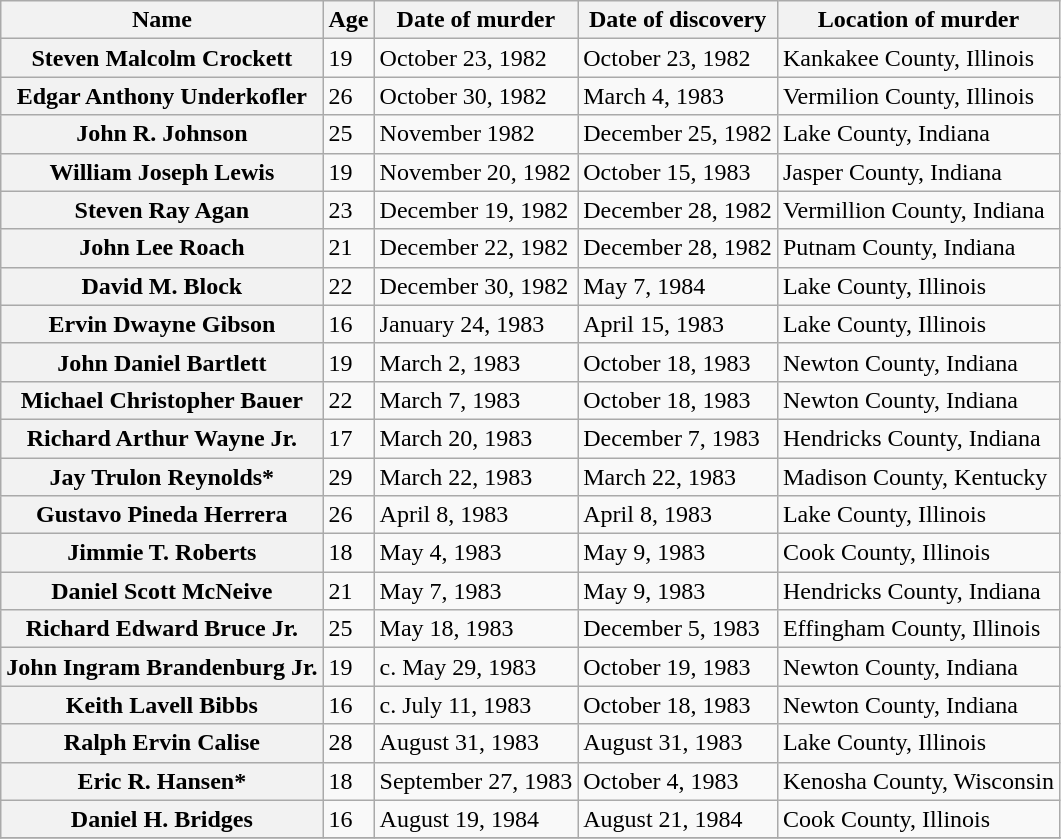<table class="wikitable sortable">
<tr>
<th scope="col">Name</th>
<th scope="col">Age</th>
<th scope="col" data-sort-type="date">Date of murder</th>
<th scope="col" data-sort-type="date">Date of discovery</th>
<th scope="col">Location of murder</th>
</tr>
<tr>
<th scope="row">Steven Malcolm Crockett</th>
<td>19</td>
<td>October 23, 1982</td>
<td>October 23, 1982</td>
<td>Kankakee County, Illinois</td>
</tr>
<tr>
<th scope="row">Edgar Anthony Underkofler</th>
<td>26</td>
<td>October 30, 1982</td>
<td>March 4, 1983</td>
<td>Vermilion County, Illinois</td>
</tr>
<tr>
<th scope="row">John R. Johnson</th>
<td>25</td>
<td>November 1982</td>
<td>December 25, 1982</td>
<td>Lake County, Indiana</td>
</tr>
<tr>
<th scope="row">William Joseph Lewis</th>
<td>19</td>
<td>November 20, 1982</td>
<td>October 15, 1983</td>
<td>Jasper County, Indiana</td>
</tr>
<tr>
<th scope="row">Steven Ray Agan</th>
<td>23</td>
<td>December 19, 1982</td>
<td>December 28, 1982</td>
<td>Vermillion County, Indiana</td>
</tr>
<tr>
<th scope="row">John Lee Roach</th>
<td>21</td>
<td>December 22, 1982</td>
<td>December 28, 1982</td>
<td>Putnam County, Indiana</td>
</tr>
<tr>
<th scope="row">David M. Block</th>
<td>22</td>
<td>December 30, 1982</td>
<td>May 7, 1984</td>
<td>Lake County, Illinois</td>
</tr>
<tr>
<th scope="row">Ervin Dwayne Gibson</th>
<td>16</td>
<td>January 24, 1983</td>
<td>April 15, 1983</td>
<td>Lake County, Illinois</td>
</tr>
<tr>
<th scope="row">John Daniel Bartlett</th>
<td>19</td>
<td>March 2, 1983</td>
<td>October 18, 1983</td>
<td>Newton County, Indiana</td>
</tr>
<tr>
<th scope="row">Michael Christopher Bauer</th>
<td>22</td>
<td>March 7, 1983</td>
<td>October 18, 1983</td>
<td>Newton County, Indiana</td>
</tr>
<tr>
<th scope="row">Richard Arthur Wayne Jr.</th>
<td>17</td>
<td>March 20, 1983</td>
<td>December 7, 1983</td>
<td>Hendricks County, Indiana</td>
</tr>
<tr>
<th scope="row">Jay Trulon Reynolds*</th>
<td>29</td>
<td>March 22, 1983</td>
<td>March 22, 1983</td>
<td>Madison County, Kentucky</td>
</tr>
<tr>
<th scope="row">Gustavo Pineda Herrera</th>
<td>26</td>
<td>April 8, 1983</td>
<td>April 8, 1983</td>
<td>Lake County, Illinois</td>
</tr>
<tr>
<th scope="row">Jimmie T. Roberts</th>
<td>18</td>
<td>May 4, 1983</td>
<td>May 9, 1983</td>
<td>Cook County, Illinois</td>
</tr>
<tr>
<th scope="row">Daniel Scott McNeive</th>
<td>21</td>
<td>May 7, 1983</td>
<td>May 9, 1983</td>
<td>Hendricks County, Indiana</td>
</tr>
<tr>
<th scope="row">Richard Edward Bruce Jr.</th>
<td>25</td>
<td>May 18, 1983</td>
<td>December 5, 1983</td>
<td>Effingham County, Illinois</td>
</tr>
<tr>
<th scope="row">John Ingram Brandenburg Jr.</th>
<td>19</td>
<td>c. May 29, 1983</td>
<td>October 19, 1983</td>
<td>Newton County, Indiana</td>
</tr>
<tr>
<th scope="row">Keith Lavell Bibbs</th>
<td>16</td>
<td>c. July 11, 1983</td>
<td>October 18, 1983</td>
<td>Newton County, Indiana</td>
</tr>
<tr>
<th scope="row">Ralph Ervin Calise</th>
<td>28</td>
<td>August 31, 1983</td>
<td>August 31, 1983</td>
<td>Lake County, Illinois</td>
</tr>
<tr>
<th scope="row">Eric R. Hansen*</th>
<td>18</td>
<td>September 27, 1983</td>
<td>October 4, 1983</td>
<td>Kenosha County, Wisconsin</td>
</tr>
<tr>
<th scope="row">Daniel H. Bridges</th>
<td>16</td>
<td>August 19, 1984</td>
<td>August 21, 1984</td>
<td>Cook County, Illinois</td>
</tr>
<tr>
</tr>
</table>
